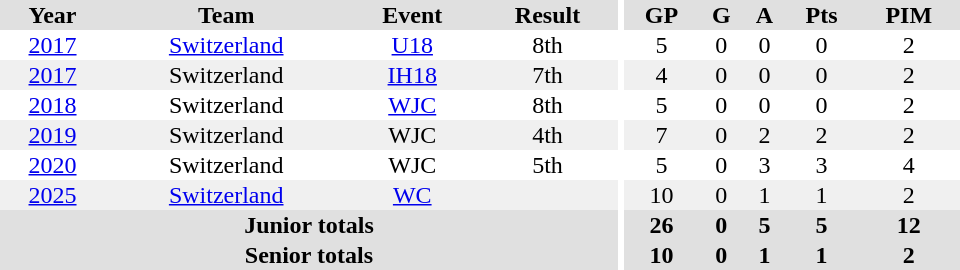<table border="0" cellpadding="1" cellspacing="0" ID="Table3" style="text-align:center; width:40em">
<tr ALIGN="center" bgcolor="#e0e0e0">
<th>Year</th>
<th>Team</th>
<th>Event</th>
<th>Result</th>
<th rowspan="99" bgcolor="#ffffff"></th>
<th>GP</th>
<th>G</th>
<th>A</th>
<th>Pts</th>
<th>PIM</th>
</tr>
<tr>
<td><a href='#'>2017</a></td>
<td><a href='#'>Switzerland</a></td>
<td><a href='#'>U18</a></td>
<td>8th</td>
<td>5</td>
<td>0</td>
<td>0</td>
<td>0</td>
<td>2</td>
</tr>
<tr bgcolor="#f0f0f0">
<td><a href='#'>2017</a></td>
<td>Switzerland</td>
<td><a href='#'>IH18</a></td>
<td>7th</td>
<td>4</td>
<td>0</td>
<td>0</td>
<td>0</td>
<td>2</td>
</tr>
<tr>
<td><a href='#'>2018</a></td>
<td>Switzerland</td>
<td><a href='#'>WJC</a></td>
<td>8th</td>
<td>5</td>
<td>0</td>
<td>0</td>
<td>0</td>
<td>2</td>
</tr>
<tr bgcolor="#f0f0f0">
<td><a href='#'>2019</a></td>
<td>Switzerland</td>
<td>WJC</td>
<td>4th</td>
<td>7</td>
<td>0</td>
<td>2</td>
<td>2</td>
<td>2</td>
</tr>
<tr>
<td><a href='#'>2020</a></td>
<td>Switzerland</td>
<td>WJC</td>
<td>5th</td>
<td>5</td>
<td>0</td>
<td>3</td>
<td>3</td>
<td>4</td>
</tr>
<tr bgcolor="#f0f0f0">
<td><a href='#'>2025</a></td>
<td><a href='#'>Switzerland</a></td>
<td><a href='#'>WC</a></td>
<td></td>
<td>10</td>
<td>0</td>
<td>1</td>
<td>1</td>
<td>2</td>
</tr>
<tr bgcolor="#e0e0e0">
<th colspan="4">Junior totals</th>
<th>26</th>
<th>0</th>
<th>5</th>
<th>5</th>
<th>12</th>
</tr>
<tr bgcolor="#e0e0e0">
<th colspan="4">Senior totals</th>
<th>10</th>
<th>0</th>
<th>1</th>
<th>1</th>
<th>2</th>
</tr>
</table>
